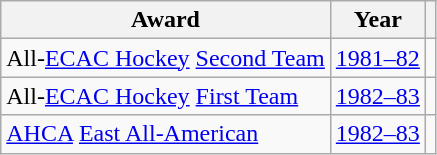<table class="wikitable">
<tr>
<th>Award</th>
<th>Year</th>
<th></th>
</tr>
<tr>
<td>All-<a href='#'>ECAC Hockey</a> <a href='#'>Second Team</a></td>
<td><a href='#'>1981–82</a></td>
<td></td>
</tr>
<tr>
<td>All-<a href='#'>ECAC Hockey</a> <a href='#'>First Team</a></td>
<td><a href='#'>1982–83</a></td>
<td></td>
</tr>
<tr>
<td><a href='#'>AHCA</a> <a href='#'>East All-American</a></td>
<td><a href='#'>1982–83</a></td>
<td></td>
</tr>
</table>
